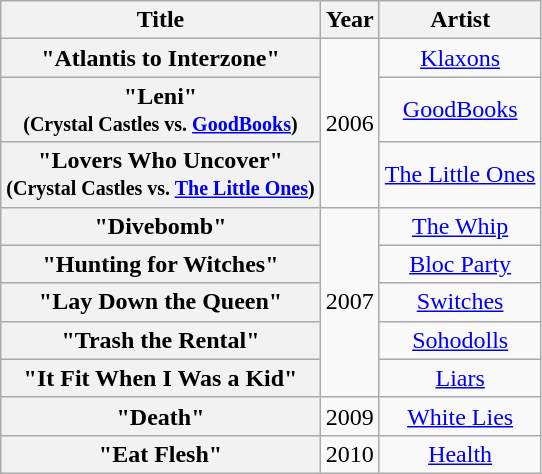<table class="wikitable plainrowheaders" style="text-align:center;">
<tr>
<th scope="col">Title</th>
<th scope="col">Year</th>
<th scope="col">Artist</th>
</tr>
<tr>
<th scope="row">"Atlantis to Interzone"</th>
<td rowspan=3>2006</td>
<td><a href='#'>Klaxons</a></td>
</tr>
<tr>
<th scope="row">"Leni"<br><small>(Crystal Castles vs. <a href='#'>GoodBooks</a>)</small></th>
<td><a href='#'>GoodBooks</a></td>
</tr>
<tr>
<th scope="row">"Lovers Who Uncover"<br><small>(Crystal Castles vs. <a href='#'>The Little Ones</a>)</small></th>
<td><a href='#'>The Little Ones</a></td>
</tr>
<tr>
<th scope="row">"Divebomb"</th>
<td rowspan=5>2007</td>
<td><a href='#'>The Whip</a></td>
</tr>
<tr>
<th scope="row">"Hunting for Witches"</th>
<td><a href='#'>Bloc Party</a></td>
</tr>
<tr>
<th scope="row">"Lay Down the Queen"</th>
<td><a href='#'>Switches</a></td>
</tr>
<tr>
<th scope="row">"Trash the Rental"</th>
<td><a href='#'>Sohodolls</a></td>
</tr>
<tr>
<th scope="row">"It Fit When I Was a Kid"</th>
<td><a href='#'>Liars</a></td>
</tr>
<tr>
<th scope="row">"Death"</th>
<td>2009</td>
<td><a href='#'>White Lies</a></td>
</tr>
<tr>
<th scope="row">"Eat Flesh"</th>
<td>2010</td>
<td><a href='#'>Health</a></td>
</tr>
</table>
